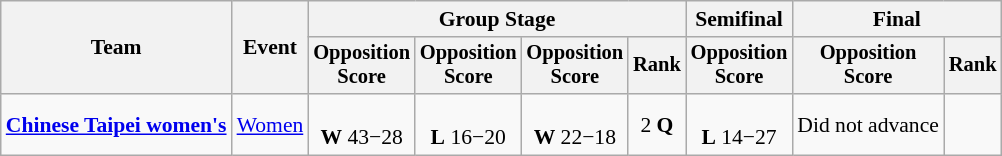<table class=wikitable style=font-size:90%;text-align:center>
<tr>
<th rowspan=2>Team</th>
<th rowspan=2>Event</th>
<th colspan=4>Group Stage</th>
<th>Semifinal</th>
<th colspan=2>Final</th>
</tr>
<tr style="font-size:95%">
<th>Opposition<br>Score</th>
<th>Opposition<br>Score</th>
<th>Opposition<br>Score</th>
<th>Rank</th>
<th>Opposition<br>Score</th>
<th>Opposition<br>Score</th>
<th>Rank</th>
</tr>
<tr>
<td align=left><strong><a href='#'>Chinese Taipei women's</a></strong></td>
<td align=left><a href='#'>Women</a></td>
<td><br><strong>W</strong> 43−28</td>
<td><br><strong>L</strong> 16−20</td>
<td><br><strong>W</strong> 22−18</td>
<td>2 <strong>Q</strong></td>
<td><br><strong>L</strong> 14−27</td>
<td>Did not advance</td>
<td></td>
</tr>
</table>
